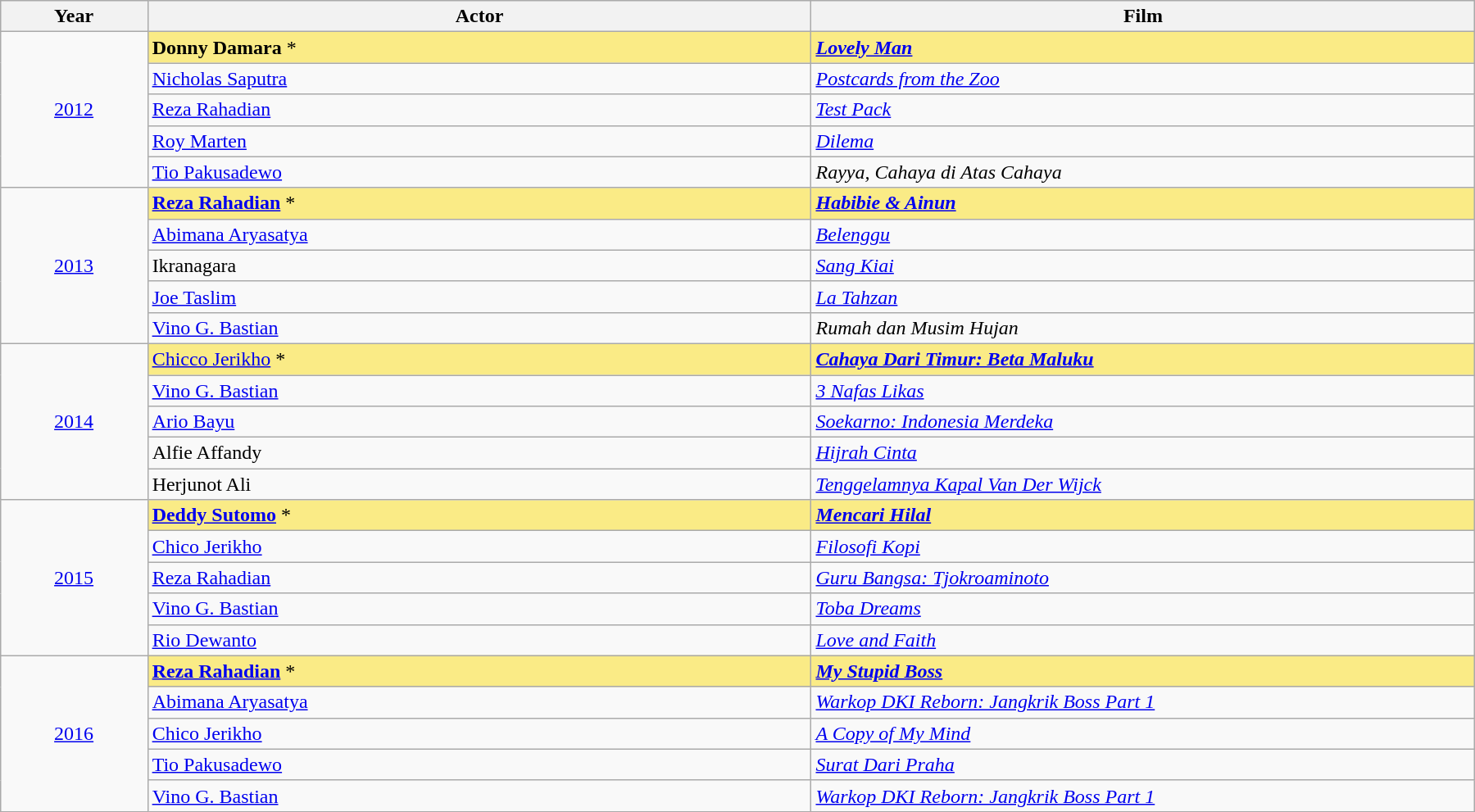<table class="wikitable" style="width:95%; margin:auto;">
<tr>
<th style="width:10%;">Year</th>
<th style="width:45%;">Actor</th>
<th style="width:45%;">Film</th>
</tr>
<tr>
<td rowspan="5" style="text-align:center;"><a href='#'>2012</a></td>
<td style="background:#FAEB86; text-align:left;"><strong>Donny Damara</strong> *</td>
<td style="background:#FAEB86;"><strong><em><a href='#'>Lovely Man</a></em></strong></td>
</tr>
<tr>
<td style="text-align:left;"><a href='#'>Nicholas Saputra</a></td>
<td><em><a href='#'>Postcards from the Zoo</a></em></td>
</tr>
<tr>
<td style="text-align:left;"><a href='#'>Reza Rahadian</a></td>
<td><em><a href='#'>Test Pack</a></em></td>
</tr>
<tr>
<td style="text-align:left;"><a href='#'>Roy Marten</a></td>
<td><em><a href='#'>Dilema</a></em></td>
</tr>
<tr>
<td style="text-align:left;"><a href='#'>Tio Pakusadewo</a></td>
<td><em>Rayya, Cahaya di Atas Cahaya</em></td>
</tr>
<tr>
<td rowspan="5" style="text-align:center;"><a href='#'>2013</a></td>
<td style="background:#FAEB86; text-align:left;"><strong><a href='#'>Reza Rahadian</a></strong> *</td>
<td style="background:#FAEB86;"><strong><em><a href='#'>Habibie & Ainun</a></em></strong></td>
</tr>
<tr>
<td style="text-align:left;"><a href='#'>Abimana Aryasatya</a></td>
<td><em><a href='#'>Belenggu</a></em></td>
</tr>
<tr>
<td style="text-align:left;">Ikranagara</td>
<td><em><a href='#'>Sang Kiai</a></em></td>
</tr>
<tr>
<td style="text-align:left;"><a href='#'>Joe Taslim</a></td>
<td><em><a href='#'>La Tahzan</a></em></td>
</tr>
<tr>
<td style="text-align:left;"><a href='#'>Vino G. Bastian</a></td>
<td><em>Rumah dan Musim Hujan</em></td>
</tr>
<tr>
<td rowspan="5" style="text-align:center;"><a href='#'>2014</a></td>
<td style="background:#FAEB86; text-align:left;"><a href='#'>Chicco Jerikho</a> *</td>
<td style="background:#FAEB86;"><strong><em><a href='#'>Cahaya Dari Timur: Beta Maluku</a></em></strong></td>
</tr>
<tr>
<td style="text-align:left;"><a href='#'>Vino G. Bastian</a></td>
<td><em><a href='#'>3 Nafas Likas</a></em></td>
</tr>
<tr>
<td style="text-align:left;"><a href='#'>Ario Bayu</a></td>
<td><em><a href='#'>Soekarno: Indonesia Merdeka</a></em></td>
</tr>
<tr>
<td style="text-align:left;">Alfie Affandy</td>
<td><em><a href='#'>Hijrah Cinta</a></em></td>
</tr>
<tr>
<td style="text-align:left;">Herjunot Ali</td>
<td><em><a href='#'>Tenggelamnya Kapal Van Der Wijck</a></em></td>
</tr>
<tr>
<td rowspan="5" style="text-align:center;"><a href='#'>2015</a></td>
<td style="background:#FAEB86; text-align:left;"><strong><a href='#'>Deddy Sutomo</a></strong> *</td>
<td style="background:#FAEB86;"><strong><em><a href='#'>Mencari Hilal</a></em></strong></td>
</tr>
<tr>
<td style="text-align:left;"><a href='#'>Chico Jerikho</a></td>
<td><em><a href='#'>Filosofi Kopi</a></em></td>
</tr>
<tr>
<td style="text-align:left;"><a href='#'>Reza Rahadian</a></td>
<td><em><a href='#'>Guru Bangsa: Tjokroaminoto</a></em></td>
</tr>
<tr>
<td style="text-align:left;"><a href='#'>Vino G. Bastian</a></td>
<td><em><a href='#'>Toba Dreams</a></em></td>
</tr>
<tr>
<td style="text-align:left;"><a href='#'>Rio Dewanto</a></td>
<td><em><a href='#'>Love and Faith</a></em></td>
</tr>
<tr>
<td rowspan="5" style="text-align:center;"><a href='#'>2016</a></td>
<td style="background:#FAEB86; text-align:left;"><strong><a href='#'>Reza Rahadian</a></strong> *</td>
<td style="background:#FAEB86;"><strong><em><a href='#'>My Stupid Boss</a></em></strong></td>
</tr>
<tr>
<td style="text-align:left;"><a href='#'>Abimana Aryasatya</a></td>
<td><em><a href='#'>Warkop DKI Reborn: Jangkrik Boss Part 1</a></em></td>
</tr>
<tr>
<td style="text-align:left;"><a href='#'>Chico Jerikho</a></td>
<td><em><a href='#'>A Copy of My Mind</a></em></td>
</tr>
<tr>
<td style="text-align:left;"><a href='#'>Tio Pakusadewo</a></td>
<td><em><a href='#'>Surat Dari Praha</a></em></td>
</tr>
<tr>
<td style="text-align:left;"><a href='#'>Vino G. Bastian</a></td>
<td><em><a href='#'>Warkop DKI Reborn: Jangkrik Boss Part 1</a></em></td>
</tr>
</table>
